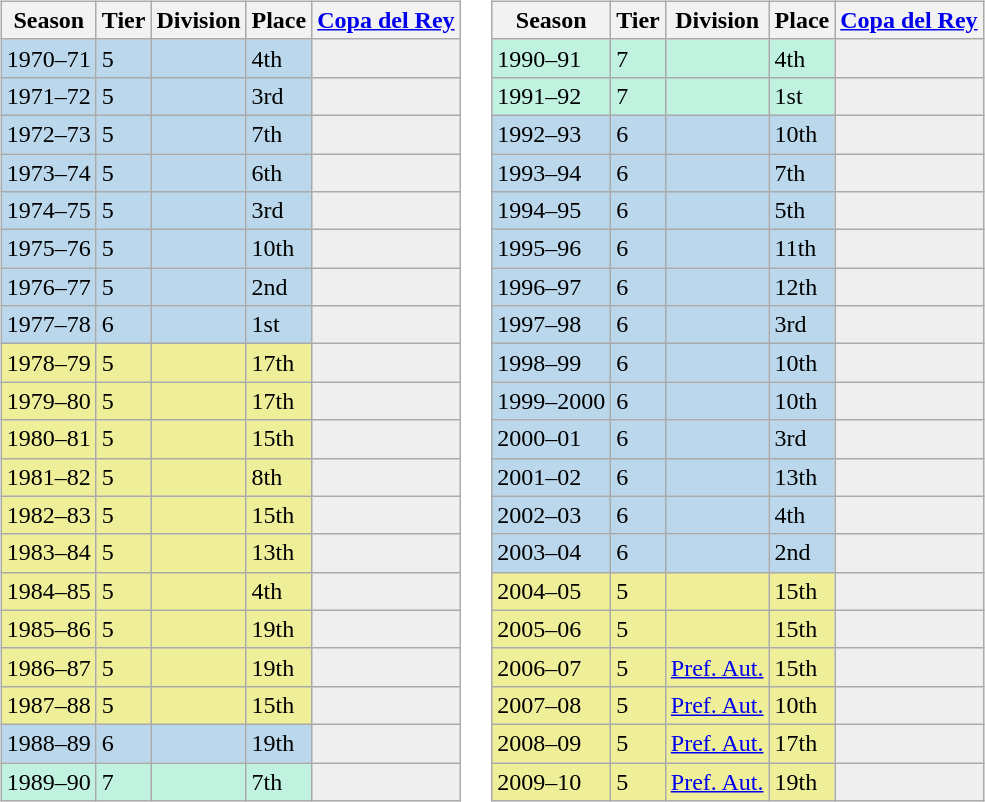<table>
<tr>
<td valign="top" width=0%><br><table class="wikitable">
<tr style="background:#f0f6fa;">
<th>Season</th>
<th>Tier</th>
<th>Division</th>
<th>Place</th>
<th><a href='#'>Copa del Rey</a></th>
</tr>
<tr>
<td style="background:#BBD7EC;">1970–71</td>
<td style="background:#BBD7EC;">5</td>
<td style="background:#BBD7EC;"></td>
<td style="background:#BBD7EC;">4th</td>
<th style="background:#efefef;"></th>
</tr>
<tr>
<td style="background:#BBD7EC;">1971–72</td>
<td style="background:#BBD7EC;">5</td>
<td style="background:#BBD7EC;"></td>
<td style="background:#BBD7EC;">3rd</td>
<th style="background:#efefef;"></th>
</tr>
<tr>
<td style="background:#BBD7EC;">1972–73</td>
<td style="background:#BBD7EC;">5</td>
<td style="background:#BBD7EC;"></td>
<td style="background:#BBD7EC;">7th</td>
<th style="background:#efefef;"></th>
</tr>
<tr>
<td style="background:#BBD7EC;">1973–74</td>
<td style="background:#BBD7EC;">5</td>
<td style="background:#BBD7EC;"></td>
<td style="background:#BBD7EC;">6th</td>
<th style="background:#efefef;"></th>
</tr>
<tr>
<td style="background:#BBD7EC;">1974–75</td>
<td style="background:#BBD7EC;">5</td>
<td style="background:#BBD7EC;"></td>
<td style="background:#BBD7EC;">3rd</td>
<th style="background:#efefef;"></th>
</tr>
<tr>
<td style="background:#BBD7EC;">1975–76</td>
<td style="background:#BBD7EC;">5</td>
<td style="background:#BBD7EC;"></td>
<td style="background:#BBD7EC;">10th</td>
<th style="background:#efefef;"></th>
</tr>
<tr>
<td style="background:#BBD7EC;">1976–77</td>
<td style="background:#BBD7EC;">5</td>
<td style="background:#BBD7EC;"></td>
<td style="background:#BBD7EC;">2nd</td>
<th style="background:#efefef;"></th>
</tr>
<tr>
<td style="background:#BBD7EC;">1977–78</td>
<td style="background:#BBD7EC;">6</td>
<td style="background:#BBD7EC;"></td>
<td style="background:#BBD7EC;">1st</td>
<th style="background:#efefef;"></th>
</tr>
<tr>
<td style="background:#EFEF99;">1978–79</td>
<td style="background:#EFEF99;">5</td>
<td style="background:#EFEF99;"></td>
<td style="background:#EFEF99;">17th</td>
<th style="background:#efefef;"></th>
</tr>
<tr>
<td style="background:#EFEF99;">1979–80</td>
<td style="background:#EFEF99;">5</td>
<td style="background:#EFEF99;"></td>
<td style="background:#EFEF99;">17th</td>
<th style="background:#efefef;"></th>
</tr>
<tr>
<td style="background:#EFEF99;">1980–81</td>
<td style="background:#EFEF99;">5</td>
<td style="background:#EFEF99;"></td>
<td style="background:#EFEF99;">15th</td>
<th style="background:#efefef;"></th>
</tr>
<tr>
<td style="background:#EFEF99;">1981–82</td>
<td style="background:#EFEF99;">5</td>
<td style="background:#EFEF99;"></td>
<td style="background:#EFEF99;">8th</td>
<th style="background:#efefef;"></th>
</tr>
<tr>
<td style="background:#EFEF99;">1982–83</td>
<td style="background:#EFEF99;">5</td>
<td style="background:#EFEF99;"></td>
<td style="background:#EFEF99;">15th</td>
<th style="background:#efefef;"></th>
</tr>
<tr>
<td style="background:#EFEF99;">1983–84</td>
<td style="background:#EFEF99;">5</td>
<td style="background:#EFEF99;"></td>
<td style="background:#EFEF99;">13th</td>
<th style="background:#efefef;"></th>
</tr>
<tr>
<td style="background:#EFEF99;">1984–85</td>
<td style="background:#EFEF99;">5</td>
<td style="background:#EFEF99;"></td>
<td style="background:#EFEF99;">4th</td>
<th style="background:#efefef;"></th>
</tr>
<tr>
<td style="background:#EFEF99;">1985–86</td>
<td style="background:#EFEF99;">5</td>
<td style="background:#EFEF99;"></td>
<td style="background:#EFEF99;">19th</td>
<th style="background:#efefef;"></th>
</tr>
<tr>
<td style="background:#EFEF99;">1986–87</td>
<td style="background:#EFEF99;">5</td>
<td style="background:#EFEF99;"></td>
<td style="background:#EFEF99;">19th</td>
<th style="background:#efefef;"></th>
</tr>
<tr>
<td style="background:#EFEF99;">1987–88</td>
<td style="background:#EFEF99;">5</td>
<td style="background:#EFEF99;"></td>
<td style="background:#EFEF99;">15th</td>
<th style="background:#efefef;"></th>
</tr>
<tr>
<td style="background:#BBD7EC;">1988–89</td>
<td style="background:#BBD7EC;">6</td>
<td style="background:#BBD7EC;"></td>
<td style="background:#BBD7EC;">19th</td>
<th style="background:#efefef;"></th>
</tr>
<tr>
<td style="background:#C0F2DF;">1989–90</td>
<td style="background:#C0F2DF;">7</td>
<td style="background:#C0F2DF;"></td>
<td style="background:#C0F2DF;">7th</td>
<th style="background:#efefef;"></th>
</tr>
</table>
</td>
<td valign="top" width=0%><br><table class="wikitable">
<tr style="background:#f0f6fa;">
<th>Season</th>
<th>Tier</th>
<th>Division</th>
<th>Place</th>
<th><a href='#'>Copa del Rey</a></th>
</tr>
<tr>
<td style="background:#C0F2DF;">1990–91</td>
<td style="background:#C0F2DF;">7</td>
<td style="background:#C0F2DF;"></td>
<td style="background:#C0F2DF;">4th</td>
<th style="background:#efefef;"></th>
</tr>
<tr>
<td style="background:#C0F2DF;">1991–92</td>
<td style="background:#C0F2DF;">7</td>
<td style="background:#C0F2DF;"></td>
<td style="background:#C0F2DF;">1st</td>
<th style="background:#efefef;"></th>
</tr>
<tr>
<td style="background:#BBD7EC;">1992–93</td>
<td style="background:#BBD7EC;">6</td>
<td style="background:#BBD7EC;"></td>
<td style="background:#BBD7EC;">10th</td>
<th style="background:#efefef;"></th>
</tr>
<tr>
<td style="background:#BBD7EC;">1993–94</td>
<td style="background:#BBD7EC;">6</td>
<td style="background:#BBD7EC;"></td>
<td style="background:#BBD7EC;">7th</td>
<th style="background:#efefef;"></th>
</tr>
<tr>
<td style="background:#BBD7EC;">1994–95</td>
<td style="background:#BBD7EC;">6</td>
<td style="background:#BBD7EC;"></td>
<td style="background:#BBD7EC;">5th</td>
<th style="background:#efefef;"></th>
</tr>
<tr>
<td style="background:#BBD7EC;">1995–96</td>
<td style="background:#BBD7EC;">6</td>
<td style="background:#BBD7EC;"></td>
<td style="background:#BBD7EC;">11th</td>
<th style="background:#efefef;"></th>
</tr>
<tr>
<td style="background:#BBD7EC;">1996–97</td>
<td style="background:#BBD7EC;">6</td>
<td style="background:#BBD7EC;"></td>
<td style="background:#BBD7EC;">12th</td>
<th style="background:#efefef;"></th>
</tr>
<tr>
<td style="background:#BBD7EC;">1997–98</td>
<td style="background:#BBD7EC;">6</td>
<td style="background:#BBD7EC;"></td>
<td style="background:#BBD7EC;">3rd</td>
<th style="background:#efefef;"></th>
</tr>
<tr>
<td style="background:#BBD7EC;">1998–99</td>
<td style="background:#BBD7EC;">6</td>
<td style="background:#BBD7EC;"></td>
<td style="background:#BBD7EC;">10th</td>
<th style="background:#efefef;"></th>
</tr>
<tr>
<td style="background:#BBD7EC;">1999–2000</td>
<td style="background:#BBD7EC;">6</td>
<td style="background:#BBD7EC;"></td>
<td style="background:#BBD7EC;">10th</td>
<th style="background:#efefef;"></th>
</tr>
<tr>
<td style="background:#BBD7EC;">2000–01</td>
<td style="background:#BBD7EC;">6</td>
<td style="background:#BBD7EC;"></td>
<td style="background:#BBD7EC;">3rd</td>
<th style="background:#efefef;"></th>
</tr>
<tr>
<td style="background:#BBD7EC;">2001–02</td>
<td style="background:#BBD7EC;">6</td>
<td style="background:#BBD7EC;"></td>
<td style="background:#BBD7EC;">13th</td>
<th style="background:#efefef;"></th>
</tr>
<tr>
<td style="background:#BBD7EC;">2002–03</td>
<td style="background:#BBD7EC;">6</td>
<td style="background:#BBD7EC;"></td>
<td style="background:#BBD7EC;">4th</td>
<th style="background:#efefef;"></th>
</tr>
<tr>
<td style="background:#BBD7EC;">2003–04</td>
<td style="background:#BBD7EC;">6</td>
<td style="background:#BBD7EC;"></td>
<td style="background:#BBD7EC;">2nd</td>
<th style="background:#efefef;"></th>
</tr>
<tr>
<td style="background:#EFEF99;">2004–05</td>
<td style="background:#EFEF99;">5</td>
<td style="background:#EFEF99;"></td>
<td style="background:#EFEF99;">15th</td>
<th style="background:#efefef;"></th>
</tr>
<tr>
<td style="background:#EFEF99;">2005–06</td>
<td style="background:#EFEF99;">5</td>
<td style="background:#EFEF99;"></td>
<td style="background:#EFEF99;">15th</td>
<th style="background:#efefef;"></th>
</tr>
<tr>
<td style="background:#EFEF99;">2006–07</td>
<td style="background:#EFEF99;">5</td>
<td style="background:#EFEF99;"><a href='#'>Pref. Aut.</a></td>
<td style="background:#EFEF99;">15th</td>
<th style="background:#efefef;"></th>
</tr>
<tr>
<td style="background:#EFEF99;">2007–08</td>
<td style="background:#EFEF99;">5</td>
<td style="background:#EFEF99;"><a href='#'>Pref. Aut.</a></td>
<td style="background:#EFEF99;">10th</td>
<th style="background:#efefef;"></th>
</tr>
<tr>
<td style="background:#EFEF99;">2008–09</td>
<td style="background:#EFEF99;">5</td>
<td style="background:#EFEF99;"><a href='#'>Pref. Aut.</a></td>
<td style="background:#EFEF99;">17th</td>
<th style="background:#efefef;"></th>
</tr>
<tr>
<td style="background:#EFEF99;">2009–10</td>
<td style="background:#EFEF99;">5</td>
<td style="background:#EFEF99;"><a href='#'>Pref. Aut.</a></td>
<td style="background:#EFEF99;">19th</td>
<th style="background:#efefef;"></th>
</tr>
</table>
</td>
</tr>
</table>
